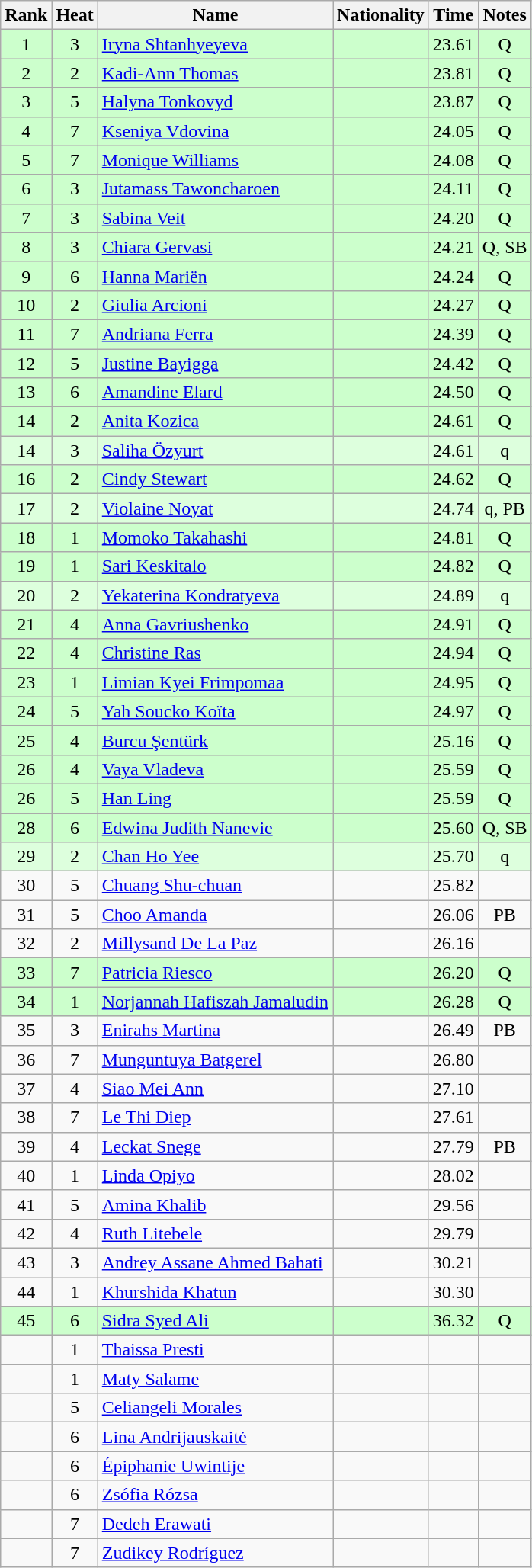<table class="wikitable sortable" style="text-align:center">
<tr>
<th>Rank</th>
<th>Heat</th>
<th>Name</th>
<th>Nationality</th>
<th>Time</th>
<th>Notes</th>
</tr>
<tr bgcolor=ccffcc>
<td>1</td>
<td>3</td>
<td align=left><a href='#'>Iryna Shtanhyeyeva</a></td>
<td align=left></td>
<td>23.61</td>
<td>Q</td>
</tr>
<tr bgcolor=ccffcc>
<td>2</td>
<td>2</td>
<td align=left><a href='#'>Kadi-Ann Thomas</a></td>
<td align=left></td>
<td>23.81</td>
<td>Q</td>
</tr>
<tr bgcolor=ccffcc>
<td>3</td>
<td>5</td>
<td align=left><a href='#'>Halyna Tonkovyd</a></td>
<td align=left></td>
<td>23.87</td>
<td>Q</td>
</tr>
<tr bgcolor=ccffcc>
<td>4</td>
<td>7</td>
<td align=left><a href='#'>Kseniya Vdovina</a></td>
<td align=left></td>
<td>24.05</td>
<td>Q</td>
</tr>
<tr bgcolor=ccffcc>
<td>5</td>
<td>7</td>
<td align=left><a href='#'>Monique Williams</a></td>
<td align=left></td>
<td>24.08</td>
<td>Q</td>
</tr>
<tr bgcolor=ccffcc>
<td>6</td>
<td>3</td>
<td align=left><a href='#'>Jutamass Tawoncharoen</a></td>
<td align=left></td>
<td>24.11</td>
<td>Q</td>
</tr>
<tr bgcolor=ccffcc>
<td>7</td>
<td>3</td>
<td align=left><a href='#'>Sabina Veit</a></td>
<td align=left></td>
<td>24.20</td>
<td>Q</td>
</tr>
<tr bgcolor=ccffcc>
<td>8</td>
<td>3</td>
<td align=left><a href='#'>Chiara Gervasi</a></td>
<td align=left></td>
<td>24.21</td>
<td>Q, SB</td>
</tr>
<tr bgcolor=ccffcc>
<td>9</td>
<td>6</td>
<td align=left><a href='#'>Hanna Mariën</a></td>
<td align=left></td>
<td>24.24</td>
<td>Q</td>
</tr>
<tr bgcolor=ccffcc>
<td>10</td>
<td>2</td>
<td align=left><a href='#'>Giulia Arcioni</a></td>
<td align=left></td>
<td>24.27</td>
<td>Q</td>
</tr>
<tr bgcolor=ccffcc>
<td>11</td>
<td>7</td>
<td align=left><a href='#'>Andriana Ferra</a></td>
<td align=left></td>
<td>24.39</td>
<td>Q</td>
</tr>
<tr bgcolor=ccffcc>
<td>12</td>
<td>5</td>
<td align=left><a href='#'>Justine Bayigga</a></td>
<td align=left></td>
<td>24.42</td>
<td>Q</td>
</tr>
<tr bgcolor=ccffcc>
<td>13</td>
<td>6</td>
<td align=left><a href='#'>Amandine Elard</a></td>
<td align=left></td>
<td>24.50</td>
<td>Q</td>
</tr>
<tr bgcolor=ccffcc>
<td>14</td>
<td>2</td>
<td align=left><a href='#'>Anita Kozica</a></td>
<td align=left></td>
<td>24.61</td>
<td>Q</td>
</tr>
<tr bgcolor=ddffdd>
<td>14</td>
<td>3</td>
<td align=left><a href='#'>Saliha Özyurt</a></td>
<td align=left></td>
<td>24.61</td>
<td>q</td>
</tr>
<tr bgcolor=ccffcc>
<td>16</td>
<td>2</td>
<td align=left><a href='#'>Cindy Stewart</a></td>
<td align=left></td>
<td>24.62</td>
<td>Q</td>
</tr>
<tr bgcolor=ddffdd>
<td>17</td>
<td>2</td>
<td align=left><a href='#'>Violaine Noyat</a></td>
<td align=left></td>
<td>24.74</td>
<td>q, PB</td>
</tr>
<tr bgcolor=ccffcc>
<td>18</td>
<td>1</td>
<td align=left><a href='#'>Momoko Takahashi</a></td>
<td align=left></td>
<td>24.81</td>
<td>Q</td>
</tr>
<tr bgcolor=ccffcc>
<td>19</td>
<td>1</td>
<td align=left><a href='#'>Sari Keskitalo</a></td>
<td align=left></td>
<td>24.82</td>
<td>Q</td>
</tr>
<tr bgcolor=ddffdd>
<td>20</td>
<td>2</td>
<td align=left><a href='#'>Yekaterina Kondratyeva</a></td>
<td align=left></td>
<td>24.89</td>
<td>q</td>
</tr>
<tr bgcolor=ccffcc>
<td>21</td>
<td>4</td>
<td align=left><a href='#'>Anna Gavriushenko</a></td>
<td align=left></td>
<td>24.91</td>
<td>Q</td>
</tr>
<tr bgcolor=ccffcc>
<td>22</td>
<td>4</td>
<td align=left><a href='#'>Christine Ras</a></td>
<td align=left></td>
<td>24.94</td>
<td>Q</td>
</tr>
<tr bgcolor=ccffcc>
<td>23</td>
<td>1</td>
<td align=left><a href='#'>Limian Kyei Frimpomaa</a></td>
<td align=left></td>
<td>24.95</td>
<td>Q</td>
</tr>
<tr bgcolor=ccffcc>
<td>24</td>
<td>5</td>
<td align=left><a href='#'>Yah Soucko Koïta</a></td>
<td align=left></td>
<td>24.97</td>
<td>Q</td>
</tr>
<tr bgcolor=ccffcc>
<td>25</td>
<td>4</td>
<td align=left><a href='#'>Burcu Şentürk</a></td>
<td align=left></td>
<td>25.16</td>
<td>Q</td>
</tr>
<tr bgcolor=ccffcc>
<td>26</td>
<td>4</td>
<td align=left><a href='#'>Vaya Vladeva</a></td>
<td align=left></td>
<td>25.59</td>
<td>Q</td>
</tr>
<tr bgcolor=ccffcc>
<td>26</td>
<td>5</td>
<td align=left><a href='#'>Han Ling</a></td>
<td align=left></td>
<td>25.59</td>
<td>Q</td>
</tr>
<tr bgcolor=ccffcc>
<td>28</td>
<td>6</td>
<td align=left><a href='#'>Edwina Judith Nanevie</a></td>
<td align=left></td>
<td>25.60</td>
<td>Q, SB</td>
</tr>
<tr bgcolor=ddffdd>
<td>29</td>
<td>2</td>
<td align=left><a href='#'>Chan Ho Yee</a></td>
<td align=left></td>
<td>25.70</td>
<td>q</td>
</tr>
<tr>
<td>30</td>
<td>5</td>
<td align=left><a href='#'>Chuang Shu-chuan</a></td>
<td align=left></td>
<td>25.82</td>
<td></td>
</tr>
<tr>
<td>31</td>
<td>5</td>
<td align=left><a href='#'>Choo Amanda</a></td>
<td align=left></td>
<td>26.06</td>
<td>PB</td>
</tr>
<tr>
<td>32</td>
<td>2</td>
<td align=left><a href='#'>Millysand De La Paz</a></td>
<td align=left></td>
<td>26.16</td>
<td></td>
</tr>
<tr bgcolor=ccffcc>
<td>33</td>
<td>7</td>
<td align=left><a href='#'>Patricia Riesco</a></td>
<td align=left></td>
<td>26.20</td>
<td>Q</td>
</tr>
<tr bgcolor=ccffcc>
<td>34</td>
<td>1</td>
<td align=left><a href='#'>Norjannah Hafiszah Jamaludin</a></td>
<td align=left></td>
<td>26.28</td>
<td>Q</td>
</tr>
<tr>
<td>35</td>
<td>3</td>
<td align=left><a href='#'>Enirahs Martina</a></td>
<td align=left></td>
<td>26.49</td>
<td>PB</td>
</tr>
<tr>
<td>36</td>
<td>7</td>
<td align=left><a href='#'>Munguntuya Batgerel</a></td>
<td align=left></td>
<td>26.80</td>
<td></td>
</tr>
<tr>
<td>37</td>
<td>4</td>
<td align=left><a href='#'>Siao Mei Ann</a></td>
<td align=left></td>
<td>27.10</td>
<td></td>
</tr>
<tr>
<td>38</td>
<td>7</td>
<td align=left><a href='#'>Le Thi Diep</a></td>
<td align=left></td>
<td>27.61</td>
<td></td>
</tr>
<tr>
<td>39</td>
<td>4</td>
<td align=left><a href='#'>Leckat Snege</a></td>
<td align=left></td>
<td>27.79</td>
<td>PB</td>
</tr>
<tr>
<td>40</td>
<td>1</td>
<td align=left><a href='#'>Linda Opiyo</a></td>
<td align=left></td>
<td>28.02</td>
<td></td>
</tr>
<tr>
<td>41</td>
<td>5</td>
<td align=left><a href='#'>Amina Khalib</a></td>
<td align=left></td>
<td>29.56</td>
<td></td>
</tr>
<tr>
<td>42</td>
<td>4</td>
<td align=left><a href='#'>Ruth Litebele</a></td>
<td align=left></td>
<td>29.79</td>
<td></td>
</tr>
<tr>
<td>43</td>
<td>3</td>
<td align=left><a href='#'>Andrey Assane Ahmed Bahati</a></td>
<td align=left></td>
<td>30.21</td>
<td></td>
</tr>
<tr>
<td>44</td>
<td>1</td>
<td align=left><a href='#'>Khurshida Khatun</a></td>
<td align=left></td>
<td>30.30</td>
<td></td>
</tr>
<tr bgcolor=ccffcc>
<td>45</td>
<td>6</td>
<td align=left><a href='#'>Sidra Syed Ali</a></td>
<td align=left></td>
<td>36.32</td>
<td>Q</td>
</tr>
<tr>
<td></td>
<td>1</td>
<td align=left><a href='#'>Thaissa Presti</a></td>
<td align=left></td>
<td></td>
<td></td>
</tr>
<tr>
<td></td>
<td>1</td>
<td align=left><a href='#'>Maty Salame</a></td>
<td align=left></td>
<td></td>
<td></td>
</tr>
<tr>
<td></td>
<td>5</td>
<td align=left><a href='#'>Celiangeli Morales</a></td>
<td align=left></td>
<td></td>
<td></td>
</tr>
<tr>
<td></td>
<td>6</td>
<td align=left><a href='#'>Lina Andrijauskaitė</a></td>
<td align=left></td>
<td></td>
<td></td>
</tr>
<tr>
<td></td>
<td>6</td>
<td align=left><a href='#'>Épiphanie Uwintije</a></td>
<td align=left></td>
<td></td>
<td></td>
</tr>
<tr>
<td></td>
<td>6</td>
<td align=left><a href='#'>Zsófia Rózsa</a></td>
<td align=left></td>
<td></td>
<td></td>
</tr>
<tr>
<td></td>
<td>7</td>
<td align=left><a href='#'>Dedeh Erawati</a></td>
<td align=left></td>
<td></td>
<td></td>
</tr>
<tr>
<td></td>
<td>7</td>
<td align=left><a href='#'>Zudikey Rodríguez</a></td>
<td align=left></td>
<td></td>
<td></td>
</tr>
</table>
